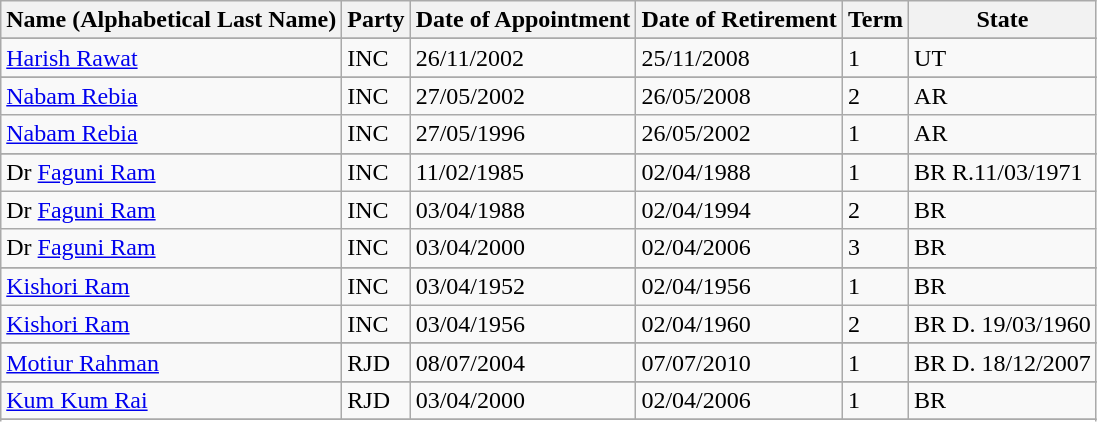<table class="wikitable sortable">
<tr>
<th>Name (Alphabetical Last Name)</th>
<th>Party</th>
<th>Date of Appointment</th>
<th>Date of Retirement</th>
<th>Term</th>
<th>State</th>
</tr>
<tr>
</tr>
<tr>
<td><a href='#'>Harish Rawat</a></td>
<td>INC</td>
<td>26/11/2002</td>
<td>25/11/2008</td>
<td>1</td>
<td>UT</td>
</tr>
<tr>
</tr>
<tr>
<td><a href='#'>Nabam Rebia</a></td>
<td>INC</td>
<td>27/05/2002</td>
<td>26/05/2008</td>
<td>2</td>
<td>AR</td>
</tr>
<tr>
<td><a href='#'>Nabam Rebia</a></td>
<td>INC</td>
<td>27/05/1996</td>
<td>26/05/2002</td>
<td>1</td>
<td>AR</td>
</tr>
<tr>
</tr>
<tr>
<td>Dr <a href='#'>Faguni Ram</a></td>
<td>INC</td>
<td>11/02/1985</td>
<td>02/04/1988</td>
<td>1</td>
<td>BR R.11/03/1971</td>
</tr>
<tr>
<td>Dr <a href='#'>Faguni Ram</a></td>
<td>INC</td>
<td>03/04/1988</td>
<td>02/04/1994</td>
<td>2</td>
<td>BR</td>
</tr>
<tr>
<td>Dr <a href='#'>Faguni Ram</a></td>
<td>INC</td>
<td>03/04/2000</td>
<td>02/04/2006</td>
<td>3</td>
<td>BR</td>
</tr>
<tr>
</tr>
<tr>
<td><a href='#'>Kishori Ram</a></td>
<td>INC</td>
<td>03/04/1952</td>
<td>02/04/1956</td>
<td>1</td>
<td>BR</td>
</tr>
<tr>
<td><a href='#'>Kishori Ram</a></td>
<td>INC</td>
<td>03/04/1956</td>
<td>02/04/1960</td>
<td>2</td>
<td>BR D. 19/03/1960</td>
</tr>
<tr>
</tr>
<tr>
<td><a href='#'>Motiur Rahman</a></td>
<td>RJD</td>
<td>08/07/2004</td>
<td>07/07/2010</td>
<td>1</td>
<td>BR D. 18/12/2007</td>
</tr>
<tr>
</tr>
<tr>
<td><a href='#'>Kum Kum Rai</a></td>
<td>RJD</td>
<td>03/04/2000</td>
<td>02/04/2006</td>
<td>1</td>
<td>BR</td>
</tr>
<tr>
</tr>
<tr>
</tr>
</table>
